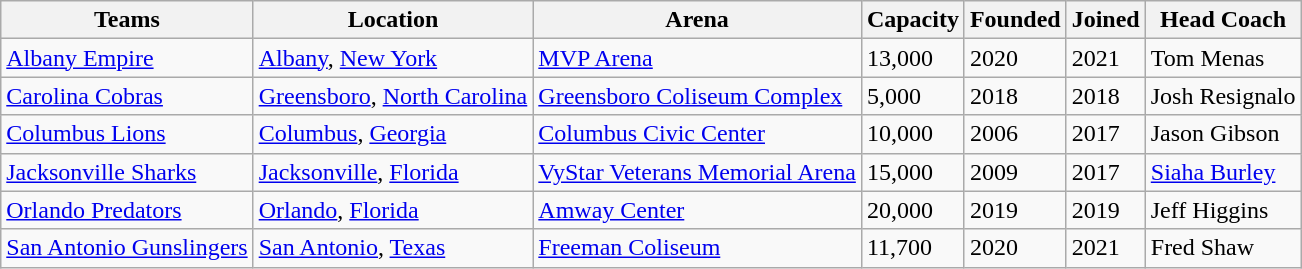<table class="wikitable">
<tr>
<th>Teams</th>
<th>Location</th>
<th>Arena</th>
<th>Capacity</th>
<th>Founded</th>
<th>Joined</th>
<th>Head Coach</th>
</tr>
<tr>
<td><a href='#'>Albany Empire</a></td>
<td><a href='#'>Albany</a>, <a href='#'>New York</a></td>
<td><a href='#'>MVP Arena</a></td>
<td>13,000</td>
<td>2020</td>
<td>2021</td>
<td>Tom Menas</td>
</tr>
<tr>
<td><a href='#'>Carolina Cobras</a></td>
<td><a href='#'>Greensboro</a>, <a href='#'>North Carolina</a></td>
<td><a href='#'>Greensboro Coliseum Complex</a></td>
<td>5,000</td>
<td>2018</td>
<td>2018</td>
<td>Josh Resignalo</td>
</tr>
<tr>
<td><a href='#'>Columbus Lions</a></td>
<td><a href='#'>Columbus</a>, <a href='#'>Georgia</a></td>
<td><a href='#'>Columbus Civic Center</a></td>
<td>10,000</td>
<td>2006</td>
<td>2017</td>
<td>Jason Gibson</td>
</tr>
<tr>
<td><a href='#'>Jacksonville Sharks</a></td>
<td><a href='#'>Jacksonville</a>, <a href='#'>Florida</a></td>
<td><a href='#'>VyStar Veterans Memorial Arena</a></td>
<td>15,000</td>
<td>2009</td>
<td>2017</td>
<td><a href='#'>Siaha Burley</a></td>
</tr>
<tr>
<td><a href='#'>Orlando Predators</a></td>
<td><a href='#'>Orlando</a>, <a href='#'>Florida</a></td>
<td><a href='#'>Amway Center</a></td>
<td>20,000</td>
<td>2019</td>
<td>2019</td>
<td>Jeff Higgins</td>
</tr>
<tr>
<td><a href='#'>San Antonio Gunslingers</a></td>
<td><a href='#'>San Antonio</a>, <a href='#'>Texas</a></td>
<td><a href='#'>Freeman Coliseum</a></td>
<td>11,700</td>
<td>2020</td>
<td>2021</td>
<td>Fred Shaw</td>
</tr>
</table>
